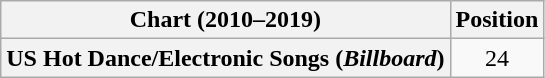<table class="wikitable plainrowheaders" style="text-align:center">
<tr>
<th scope="col">Chart (2010–2019)</th>
<th scope="col">Position</th>
</tr>
<tr>
<th scope="row">US Hot Dance/Electronic Songs (<em>Billboard</em>)</th>
<td>24</td>
</tr>
</table>
